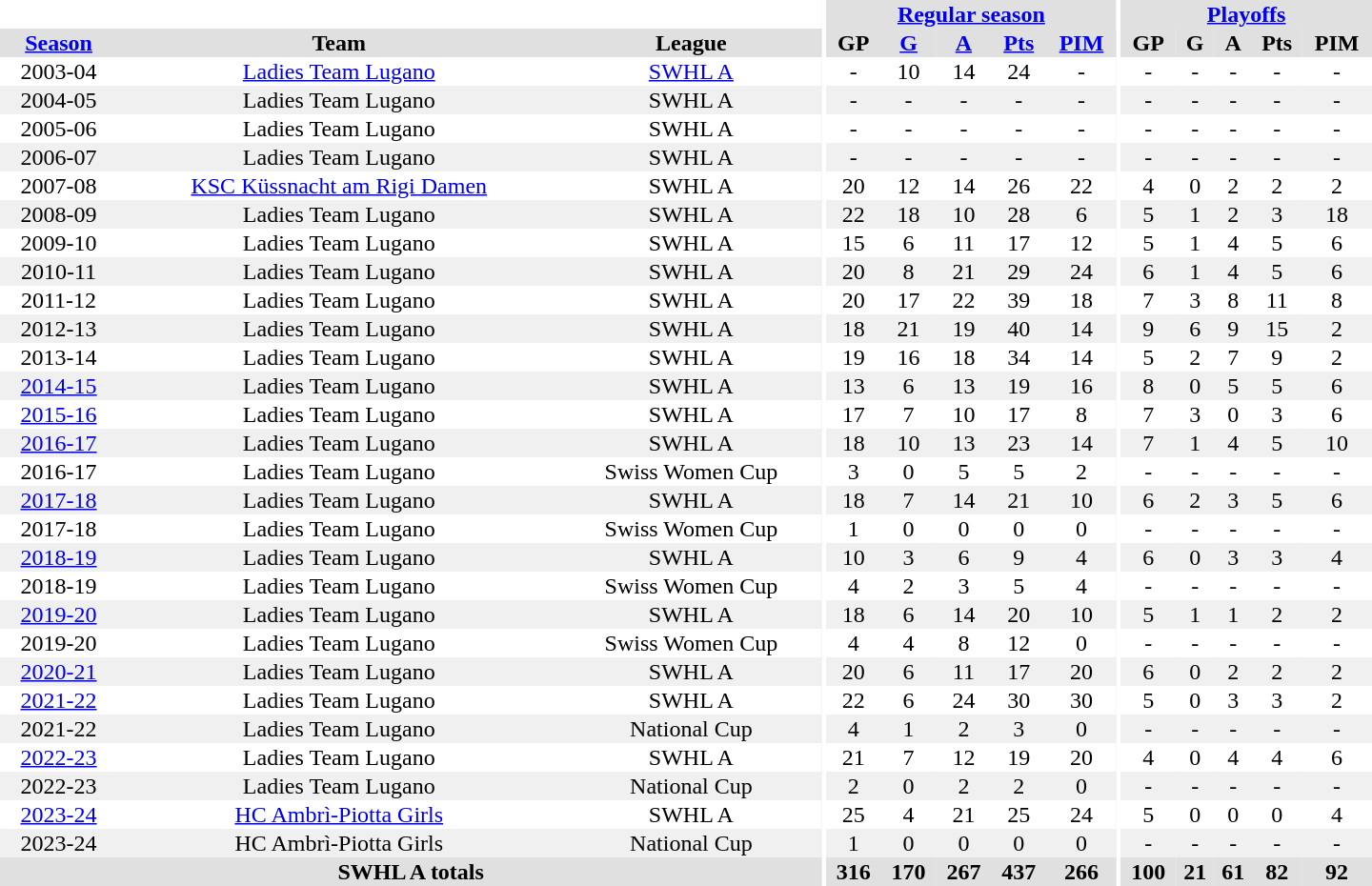<table border="0" cellpadding="1" cellspacing="0" style="text-align:center; width:60em">
<tr bgcolor="#e0e0e0">
<th colspan="3" bgcolor="#ffffff"></th>
<th rowspan="99" bgcolor="#ffffff"></th>
<th colspan="5"><a href='#'>Regular season</a></th>
<th rowspan="99" bgcolor="#ffffff"></th>
<th colspan="5"><a href='#'>Playoffs</a></th>
</tr>
<tr bgcolor="#e0e0e0">
<th><a href='#'>Season</a></th>
<th>Team</th>
<th>League</th>
<th>GP</th>
<th><a href='#'>G</a></th>
<th><a href='#'>A</a></th>
<th><a href='#'>Pts</a></th>
<th><a href='#'>PIM</a></th>
<th>GP</th>
<th>G</th>
<th>A</th>
<th>Pts</th>
<th>PIM</th>
</tr>
<tr>
<td>2003-04</td>
<td><a href='#'>Ladies Team Lugano</a></td>
<td><a href='#'>SWHL A</a></td>
<td>-</td>
<td>10</td>
<td>14</td>
<td>24</td>
<td>-</td>
<td>-</td>
<td>-</td>
<td>-</td>
<td>-</td>
<td>-</td>
</tr>
<tr bgcolor="#f0f0f0">
<td>2004-05</td>
<td>Ladies Team Lugano</td>
<td>SWHL A</td>
<td>-</td>
<td>-</td>
<td>-</td>
<td>-</td>
<td>-</td>
<td>-</td>
<td>-</td>
<td>-</td>
<td>-</td>
<td>-</td>
</tr>
<tr>
<td>2005-06</td>
<td>Ladies Team Lugano</td>
<td>SWHL A</td>
<td>-</td>
<td>-</td>
<td>-</td>
<td>-</td>
<td>-</td>
<td>-</td>
<td>-</td>
<td>-</td>
<td>-</td>
<td>-</td>
</tr>
<tr bgcolor="#f0f0f0">
<td>2006-07</td>
<td>Ladies Team Lugano</td>
<td>SWHL A</td>
<td>-</td>
<td>-</td>
<td>-</td>
<td>-</td>
<td>-</td>
<td>-</td>
<td>-</td>
<td>-</td>
<td>-</td>
<td>-</td>
</tr>
<tr>
<td>2007-08</td>
<td><a href='#'>KSC Küssnacht am Rigi Damen</a></td>
<td>SWHL A</td>
<td>20</td>
<td>12</td>
<td>14</td>
<td>26</td>
<td>22</td>
<td>4</td>
<td>0</td>
<td>2</td>
<td>2</td>
<td>2</td>
</tr>
<tr bgcolor="#f0f0f0">
<td>2008-09</td>
<td>Ladies Team Lugano</td>
<td>SWHL A</td>
<td>22</td>
<td>18</td>
<td>10</td>
<td>28</td>
<td>6</td>
<td>5</td>
<td>1</td>
<td>2</td>
<td>3</td>
<td>18</td>
</tr>
<tr>
<td>2009-10</td>
<td>Ladies Team Lugano</td>
<td>SWHL A</td>
<td>15</td>
<td>6</td>
<td>11</td>
<td>17</td>
<td>12</td>
<td>5</td>
<td>1</td>
<td>4</td>
<td>5</td>
<td>6</td>
</tr>
<tr bgcolor="#f0f0f0">
<td>2010-11</td>
<td>Ladies Team Lugano</td>
<td>SWHL A</td>
<td>20</td>
<td>8</td>
<td>21</td>
<td>29</td>
<td>24</td>
<td>6</td>
<td>1</td>
<td>4</td>
<td>5</td>
<td>6</td>
</tr>
<tr>
<td>2011-12</td>
<td>Ladies Team Lugano</td>
<td>SWHL A</td>
<td>20</td>
<td>17</td>
<td>22</td>
<td>39</td>
<td>18</td>
<td>7</td>
<td>3</td>
<td>8</td>
<td>11</td>
<td>8</td>
</tr>
<tr bgcolor="#f0f0f0">
<td>2012-13</td>
<td>Ladies Team Lugano</td>
<td>SWHL A</td>
<td>18</td>
<td>21</td>
<td>19</td>
<td>40</td>
<td>14</td>
<td>9</td>
<td>6</td>
<td>9</td>
<td>15</td>
<td>2</td>
</tr>
<tr>
<td>2013-14</td>
<td>Ladies Team Lugano</td>
<td>SWHL A</td>
<td>19</td>
<td>16</td>
<td>18</td>
<td>34</td>
<td>14</td>
<td>5</td>
<td>2</td>
<td>7</td>
<td>9</td>
<td>2</td>
</tr>
<tr bgcolor="#f0f0f0">
<td><a href='#'>2014-15</a></td>
<td>Ladies Team Lugano</td>
<td>SWHL A</td>
<td>13</td>
<td>6</td>
<td>13</td>
<td>19</td>
<td>16</td>
<td>8</td>
<td>0</td>
<td>5</td>
<td>5</td>
<td>6</td>
</tr>
<tr>
<td><a href='#'>2015-16</a></td>
<td>Ladies Team Lugano</td>
<td>SWHL A</td>
<td>17</td>
<td>7</td>
<td>10</td>
<td>17</td>
<td>8</td>
<td>7</td>
<td>3</td>
<td>0</td>
<td>3</td>
<td>6</td>
</tr>
<tr bgcolor="#f0f0f0">
<td><a href='#'>2016-17</a></td>
<td>Ladies Team Lugano</td>
<td>SWHL A</td>
<td>18</td>
<td>10</td>
<td>13</td>
<td>23</td>
<td>14</td>
<td>7</td>
<td>1</td>
<td>4</td>
<td>5</td>
<td>10</td>
</tr>
<tr>
<td>2016-17</td>
<td>Ladies Team Lugano</td>
<td>Swiss Women Cup</td>
<td>3</td>
<td>0</td>
<td>5</td>
<td>5</td>
<td>2</td>
<td>-</td>
<td>-</td>
<td>-</td>
<td>-</td>
<td>-</td>
</tr>
<tr bgcolor="#f0f0f0">
<td><a href='#'>2017-18</a></td>
<td>Ladies Team Lugano</td>
<td>SWHL A</td>
<td>18</td>
<td>7</td>
<td>14</td>
<td>21</td>
<td>10</td>
<td>6</td>
<td>2</td>
<td>3</td>
<td>5</td>
<td>6</td>
</tr>
<tr>
<td>2017-18</td>
<td>Ladies Team Lugano</td>
<td>Swiss Women Cup</td>
<td>1</td>
<td>0</td>
<td>0</td>
<td>0</td>
<td>0</td>
<td>-</td>
<td>-</td>
<td>-</td>
<td>-</td>
<td>-</td>
</tr>
<tr bgcolor="#f0f0f0">
<td><a href='#'>2018-19</a></td>
<td>Ladies Team Lugano</td>
<td>SWHL A</td>
<td>10</td>
<td>3</td>
<td>6</td>
<td>9</td>
<td>4</td>
<td>6</td>
<td>0</td>
<td>3</td>
<td>3</td>
<td>4</td>
</tr>
<tr>
<td>2018-19</td>
<td>Ladies Team Lugano</td>
<td>Swiss Women Cup</td>
<td>4</td>
<td>2</td>
<td>3</td>
<td>5</td>
<td>4</td>
<td>-</td>
<td>-</td>
<td>-</td>
<td>-</td>
<td>-</td>
</tr>
<tr bgcolor="#f0f0f0">
<td><a href='#'>2019-20</a></td>
<td>Ladies Team Lugano</td>
<td>SWHL A</td>
<td>18</td>
<td>6</td>
<td>14</td>
<td>20</td>
<td>10</td>
<td>5</td>
<td>1</td>
<td>1</td>
<td>2</td>
<td>2</td>
</tr>
<tr>
<td>2019-20</td>
<td>Ladies Team Lugano</td>
<td>Swiss Women Cup</td>
<td>4</td>
<td>4</td>
<td>8</td>
<td>12</td>
<td>0</td>
<td>-</td>
<td>-</td>
<td>-</td>
<td>-</td>
<td>-</td>
</tr>
<tr bgcolor="#f0f0f0">
<td><a href='#'>2020-21</a></td>
<td>Ladies Team Lugano</td>
<td>SWHL A</td>
<td>20</td>
<td>6</td>
<td>11</td>
<td>17</td>
<td>20</td>
<td>6</td>
<td>0</td>
<td>2</td>
<td>2</td>
<td>2</td>
</tr>
<tr>
<td><a href='#'>2021-22</a></td>
<td>Ladies Team Lugano</td>
<td>SWHL A</td>
<td>22</td>
<td>6</td>
<td>24</td>
<td>30</td>
<td>30</td>
<td>5</td>
<td>0</td>
<td>3</td>
<td>3</td>
<td>2</td>
</tr>
<tr bgcolor="#f0f0f0">
<td>2021-22</td>
<td>Ladies Team Lugano</td>
<td>National Cup</td>
<td>4</td>
<td>1</td>
<td>2</td>
<td>3</td>
<td>0</td>
<td>-</td>
<td>-</td>
<td>-</td>
<td>-</td>
<td>-</td>
</tr>
<tr>
<td><a href='#'>2022-23</a></td>
<td>Ladies Team Lugano</td>
<td>SWHL A</td>
<td>21</td>
<td>7</td>
<td>12</td>
<td>19</td>
<td>20</td>
<td>4</td>
<td>0</td>
<td>4</td>
<td>4</td>
<td>6</td>
</tr>
<tr bgcolor="#f0f0f0">
<td>2022-23</td>
<td>Ladies Team Lugano</td>
<td>National Cup</td>
<td>2</td>
<td>0</td>
<td>2</td>
<td>2</td>
<td>0</td>
<td>-</td>
<td>-</td>
<td>-</td>
<td>-</td>
<td>-</td>
</tr>
<tr>
<td><a href='#'>2023-24</a></td>
<td><a href='#'>HC Ambrì-Piotta Girls</a></td>
<td>SWHL A</td>
<td>25</td>
<td>4</td>
<td>21</td>
<td>25</td>
<td>24</td>
<td>5</td>
<td>0</td>
<td>0</td>
<td>0</td>
<td>4</td>
</tr>
<tr bgcolor="#f0f0f0">
<td>2023-24</td>
<td>HC Ambrì-Piotta Girls</td>
<td>National Cup</td>
<td>1</td>
<td>0</td>
<td>0</td>
<td>0</td>
<td>0</td>
<td>-</td>
<td>-</td>
<td>-</td>
<td>-</td>
<td>-</td>
</tr>
<tr bgcolor="#e0e0e0">
<th colspan="3">SWHL A totals</th>
<th>316</th>
<th>170</th>
<th>267</th>
<th>437</th>
<th>266</th>
<th>100</th>
<th>21</th>
<th>61</th>
<th>82</th>
<th>92</th>
</tr>
</table>
